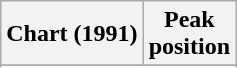<table class="wikitable sortable">
<tr>
<th align="left">Chart (1991)</th>
<th align="center">Peak<br>position</th>
</tr>
<tr>
</tr>
<tr>
</tr>
</table>
